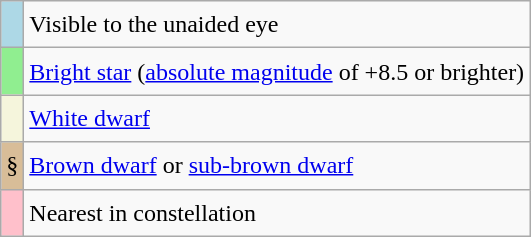<table class="wikitable sortable" style="font-size:1.00em; line-height:1.5em;">
<tr>
<td style="background-color: lightblue"></td>
<td>Visible to the unaided eye</td>
</tr>
<tr>
<td style="background-color: lightgreen"></td>
<td><a href='#'>Bright star</a> (<a href='#'>absolute magnitude</a> of +8.5 or brighter)</td>
</tr>
<tr>
<td style="background-color:#F5F5DC"></td>
<td><a href='#'>White dwarf</a></td>
</tr>
<tr>
<td style="background-color:#D8BD98">§</td>
<td><a href='#'>Brown dwarf</a> or <a href='#'>sub-brown dwarf</a></td>
</tr>
<tr>
<td style="background-color: pink"></td>
<td>Nearest in constellation</td>
</tr>
</table>
